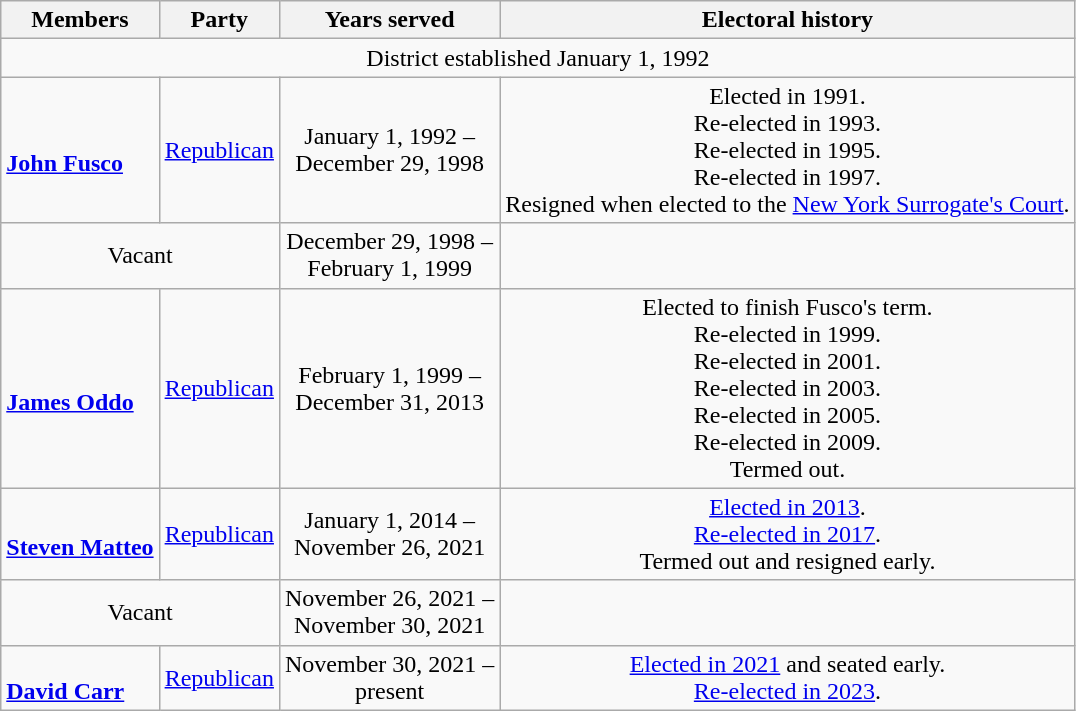<table class=wikitable style="text-align:center">
<tr>
<th>Members</th>
<th>Party</th>
<th>Years served</th>
<th>Electoral history</th>
</tr>
<tr>
<td colspan=5>District established January 1, 1992</td>
</tr>
<tr>
<td align=left><br><strong><a href='#'>John Fusco</a></strong><br></td>
<td><a href='#'>Republican</a></td>
<td>January 1, 1992 – <br> December 29, 1998</td>
<td>Elected in 1991. <br> Re-elected in 1993. <br> Re-elected in 1995. <br> Re-elected in 1997. <br> Resigned when elected to the <a href='#'>New York Surrogate's Court</a>.</td>
</tr>
<tr>
<td colspan=2>Vacant</td>
<td>December 29, 1998 – <br> February 1, 1999</td>
<td></td>
</tr>
<tr>
<td align=left><br><strong><a href='#'>James Oddo</a></strong><br></td>
<td><a href='#'>Republican</a></td>
<td>February 1, 1999 – <br> December 31, 2013</td>
<td>Elected to finish Fusco's term. <br> Re-elected in 1999. <br> Re-elected in 2001. <br> Re-elected in 2003. <br> Re-elected in 2005. <br> Re-elected in 2009. <br> Termed out.</td>
</tr>
<tr>
<td align=left> <br> <strong><a href='#'>Steven Matteo</a></strong><br></td>
<td><a href='#'>Republican</a></td>
<td>January 1, 2014 – <br> November 26, 2021</td>
<td><a href='#'>Elected in 2013</a>. <br> <a href='#'>Re-elected in 2017</a>. <br> Termed out and resigned early.</td>
</tr>
<tr>
<td colspan=2>Vacant</td>
<td>November 26, 2021 – <br> November 30, 2021</td>
<td></td>
</tr>
<tr>
<td align=left> <br> <strong><a href='#'>David Carr</a></strong><br></td>
<td><a href='#'>Republican</a></td>
<td>November 30, 2021 – <br>present</td>
<td><a href='#'>Elected in 2021</a> and seated early. <br> <a href='#'>Re-elected in 2023</a>.</td>
</tr>
</table>
